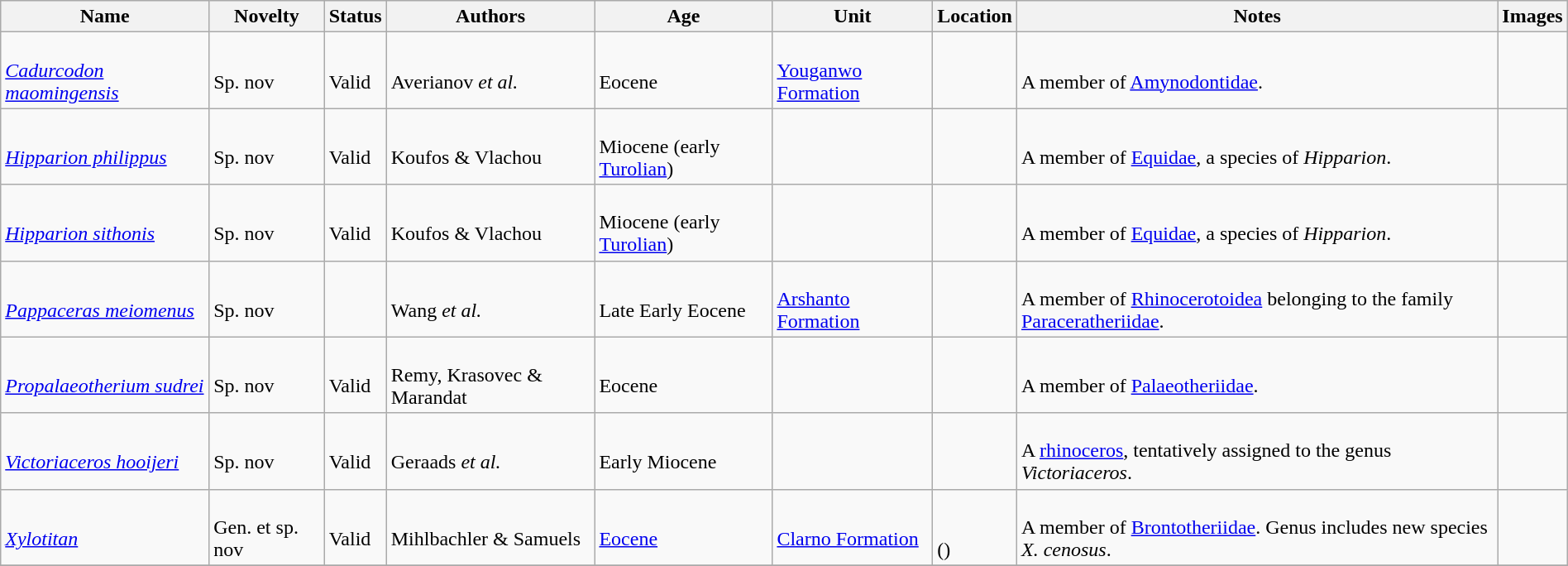<table class="wikitable sortable" align="center" width="100%">
<tr>
<th>Name</th>
<th>Novelty</th>
<th>Status</th>
<th>Authors</th>
<th>Age</th>
<th>Unit</th>
<th>Location</th>
<th>Notes</th>
<th>Images</th>
</tr>
<tr>
<td><br><em><a href='#'>Cadurcodon maomingensis</a></em></td>
<td><br>Sp. nov</td>
<td><br>Valid</td>
<td><br>Averianov <em>et al.</em></td>
<td><br>Eocene</td>
<td><br><a href='#'>Youganwo Formation</a></td>
<td><br></td>
<td><br>A member of <a href='#'>Amynodontidae</a>.</td>
<td></td>
</tr>
<tr>
<td><br><em><a href='#'>Hipparion philippus</a></em></td>
<td><br>Sp. nov</td>
<td><br>Valid</td>
<td><br>Koufos & Vlachou</td>
<td><br>Miocene (early <a href='#'>Turolian</a>)</td>
<td></td>
<td><br></td>
<td><br>A member of <a href='#'>Equidae</a>, a species of <em>Hipparion</em>.</td>
<td></td>
</tr>
<tr>
<td><br><em><a href='#'>Hipparion sithonis</a></em></td>
<td><br>Sp. nov</td>
<td><br>Valid</td>
<td><br>Koufos & Vlachou</td>
<td><br>Miocene (early <a href='#'>Turolian</a>)</td>
<td></td>
<td><br></td>
<td><br>A member of <a href='#'>Equidae</a>, a species of <em>Hipparion</em>.</td>
<td></td>
</tr>
<tr>
<td><br><em><a href='#'>Pappaceras meiomenus</a></em></td>
<td><br>Sp. nov</td>
<td></td>
<td><br>Wang <em>et al.</em></td>
<td><br>Late Early Eocene</td>
<td><br><a href='#'>Arshanto Formation</a></td>
<td><br></td>
<td><br>A member of <a href='#'>Rhinocerotoidea</a> belonging to the family <a href='#'>Paraceratheriidae</a>.</td>
<td></td>
</tr>
<tr>
<td><br><em><a href='#'>Propalaeotherium sudrei</a></em></td>
<td><br>Sp. nov</td>
<td><br>Valid</td>
<td><br>Remy, Krasovec & Marandat</td>
<td><br>Eocene</td>
<td></td>
<td><br></td>
<td><br>A member of <a href='#'>Palaeotheriidae</a>.</td>
<td></td>
</tr>
<tr>
<td><br><em><a href='#'>Victoriaceros hooijeri</a></em></td>
<td><br>Sp. nov</td>
<td><br>Valid</td>
<td><br>Geraads <em>et al.</em></td>
<td><br>Early Miocene</td>
<td></td>
<td><br></td>
<td><br>A <a href='#'>rhinoceros</a>, tentatively assigned to the genus <em>Victoriaceros</em>.</td>
<td></td>
</tr>
<tr>
<td><br><em><a href='#'>Xylotitan</a></em></td>
<td><br>Gen. et sp. nov</td>
<td><br>Valid</td>
<td><br>Mihlbachler & Samuels</td>
<td><br><a href='#'>Eocene</a></td>
<td><br><a href='#'>Clarno Formation</a></td>
<td><br><br>()</td>
<td><br>A member of <a href='#'>Brontotheriidae</a>. Genus includes new species <em>X. cenosus</em>.</td>
<td></td>
</tr>
<tr>
</tr>
</table>
